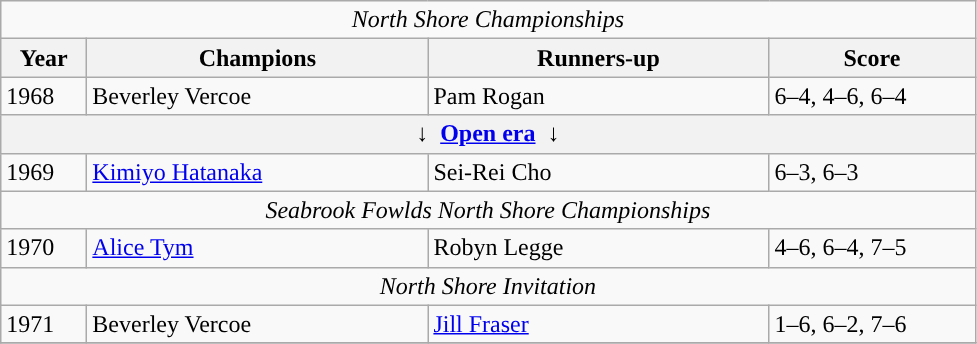<table class="wikitable">
<tr>
<td colspan=4 align=center><em>North Shore Championships</em></td>
</tr>
<tr>
<th style="width:50px">Year</th>
<th style="width:220px">Champions</th>
<th style="width:220px">Runners-up</th>
<th style="width:130px" class="unsortable">Score</th>
</tr>
<tr>
<td>1968</td>
<td> Beverley Vercoe</td>
<td> Pam Rogan</td>
<td>6–4, 4–6, 6–4</td>
</tr>
<tr>
<th colspan=4 align=center>↓  <a href='#'>Open era</a>  ↓</th>
</tr>
<tr>
<td>1969</td>
<td> <a href='#'>Kimiyo Hatanaka</a></td>
<td> Sei-Rei Cho</td>
<td>6–3, 6–3</td>
</tr>
<tr>
<td colspan=4 align=center><em>Seabrook Fowlds North Shore Championships</em></td>
</tr>
<tr>
<td>1970</td>
<td> <a href='#'>Alice Tym</a></td>
<td> Robyn Legge</td>
<td>4–6, 6–4, 7–5</td>
</tr>
<tr>
<td colspan=4 align=center><em>North Shore Invitation</em></td>
</tr>
<tr>
<td>1971</td>
<td> Beverley Vercoe</td>
<td> <a href='#'>Jill Fraser</a></td>
<td>1–6, 6–2, 7–6</td>
</tr>
<tr>
</tr>
</table>
